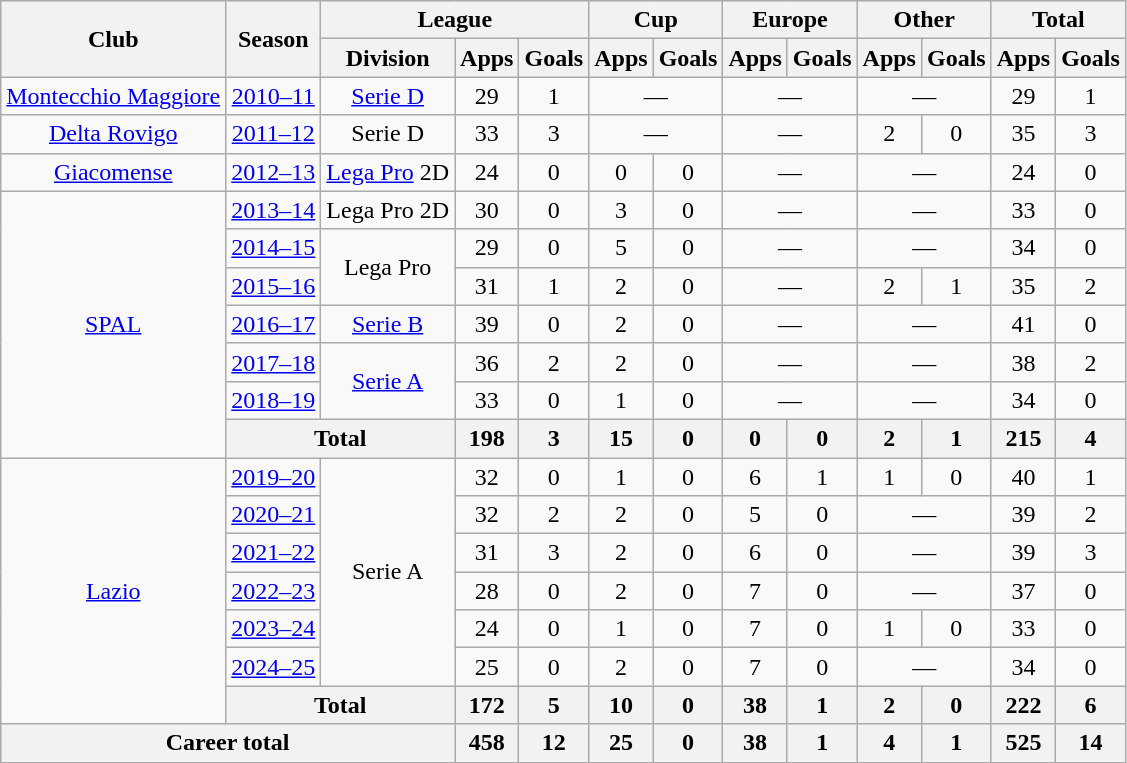<table class="wikitable" style="text-align: center;">
<tr>
<th rowspan="2">Club</th>
<th rowspan="2">Season</th>
<th colspan="3">League</th>
<th colspan="2">Cup</th>
<th colspan="2">Europe</th>
<th colspan="2">Other</th>
<th colspan="2">Total</th>
</tr>
<tr>
<th>Division</th>
<th>Apps</th>
<th>Goals</th>
<th>Apps</th>
<th>Goals</th>
<th>Apps</th>
<th>Goals</th>
<th>Apps</th>
<th>Goals</th>
<th>Apps</th>
<th>Goals</th>
</tr>
<tr>
<td><a href='#'>Montecchio Maggiore</a></td>
<td><a href='#'>2010–11</a></td>
<td><a href='#'>Serie D</a></td>
<td>29</td>
<td>1</td>
<td colspan="2">—</td>
<td colspan="2">—</td>
<td colspan="2">—</td>
<td>29</td>
<td>1</td>
</tr>
<tr>
<td><a href='#'>Delta Rovigo</a></td>
<td><a href='#'>2011–12</a></td>
<td>Serie D</td>
<td>33</td>
<td>3</td>
<td colspan="2">—</td>
<td colspan="2">—</td>
<td>2</td>
<td>0</td>
<td>35</td>
<td>3</td>
</tr>
<tr>
<td><a href='#'>Giacomense</a></td>
<td><a href='#'>2012–13</a></td>
<td><a href='#'>Lega Pro</a> 2D</td>
<td>24</td>
<td>0</td>
<td>0</td>
<td>0</td>
<td colspan="2">—</td>
<td colspan="2">—</td>
<td>24</td>
<td>0</td>
</tr>
<tr>
<td rowspan="7"><a href='#'>SPAL</a></td>
<td><a href='#'>2013–14</a></td>
<td>Lega Pro 2D</td>
<td>30</td>
<td>0</td>
<td>3</td>
<td>0</td>
<td colspan="2">—</td>
<td colspan="2">—</td>
<td>33</td>
<td>0</td>
</tr>
<tr>
<td><a href='#'>2014–15</a></td>
<td rowspan="2">Lega Pro</td>
<td>29</td>
<td>0</td>
<td>5</td>
<td>0</td>
<td colspan="2">—</td>
<td colspan="2">—</td>
<td>34</td>
<td>0</td>
</tr>
<tr>
<td><a href='#'>2015–16</a></td>
<td>31</td>
<td>1</td>
<td>2</td>
<td>0</td>
<td colspan="2">—</td>
<td>2</td>
<td>1</td>
<td>35</td>
<td>2</td>
</tr>
<tr>
<td><a href='#'>2016–17</a></td>
<td><a href='#'>Serie B</a></td>
<td>39</td>
<td>0</td>
<td>2</td>
<td>0</td>
<td colspan="2">—</td>
<td colspan="2">—</td>
<td>41</td>
<td>0</td>
</tr>
<tr>
<td><a href='#'>2017–18</a></td>
<td rowspan="2"><a href='#'>Serie A</a></td>
<td>36</td>
<td>2</td>
<td>2</td>
<td>0</td>
<td colspan="2">—</td>
<td colspan="2">—</td>
<td>38</td>
<td>2</td>
</tr>
<tr>
<td><a href='#'>2018–19</a></td>
<td>33</td>
<td>0</td>
<td>1</td>
<td>0</td>
<td colspan="2">—</td>
<td colspan="2">—</td>
<td>34</td>
<td>0</td>
</tr>
<tr>
<th colspan="2">Total</th>
<th>198</th>
<th>3</th>
<th>15</th>
<th>0</th>
<th>0</th>
<th>0</th>
<th>2</th>
<th>1</th>
<th>215</th>
<th>4</th>
</tr>
<tr>
<td rowspan="7"><a href='#'>Lazio</a></td>
<td><a href='#'>2019–20</a></td>
<td rowspan="6">Serie A</td>
<td>32</td>
<td>0</td>
<td>1</td>
<td>0</td>
<td>6</td>
<td>1</td>
<td>1</td>
<td>0</td>
<td>40</td>
<td>1</td>
</tr>
<tr>
<td><a href='#'>2020–21</a></td>
<td>32</td>
<td>2</td>
<td>2</td>
<td>0</td>
<td>5</td>
<td>0</td>
<td colspan="2">—</td>
<td>39</td>
<td>2</td>
</tr>
<tr>
<td><a href='#'>2021–22</a></td>
<td>31</td>
<td>3</td>
<td>2</td>
<td>0</td>
<td>6</td>
<td>0</td>
<td colspan="2">—</td>
<td>39</td>
<td>3</td>
</tr>
<tr>
<td><a href='#'>2022–23</a></td>
<td>28</td>
<td>0</td>
<td>2</td>
<td>0</td>
<td>7</td>
<td>0</td>
<td colspan="2">—</td>
<td>37</td>
<td>0</td>
</tr>
<tr>
<td><a href='#'>2023–24</a></td>
<td>24</td>
<td>0</td>
<td>1</td>
<td>0</td>
<td>7</td>
<td>0</td>
<td>1</td>
<td>0</td>
<td>33</td>
<td>0</td>
</tr>
<tr>
<td><a href='#'>2024–25</a></td>
<td>25</td>
<td>0</td>
<td>2</td>
<td>0</td>
<td>7</td>
<td>0</td>
<td colspan="2">—</td>
<td>34</td>
<td>0</td>
</tr>
<tr>
<th colspan="2">Total</th>
<th>172</th>
<th>5</th>
<th>10</th>
<th>0</th>
<th>38</th>
<th>1</th>
<th>2</th>
<th>0</th>
<th>222</th>
<th>6</th>
</tr>
<tr>
<th colspan="3">Career total</th>
<th>458</th>
<th>12</th>
<th>25</th>
<th>0</th>
<th>38</th>
<th>1</th>
<th>4</th>
<th>1</th>
<th>525</th>
<th>14</th>
</tr>
</table>
